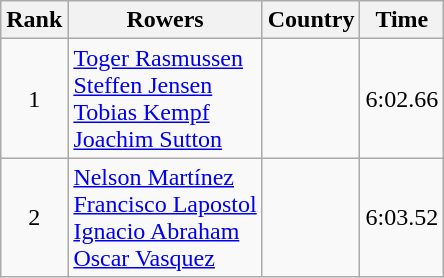<table class="wikitable" style="text-align:center">
<tr>
<th>Rank</th>
<th>Rowers</th>
<th>Country</th>
<th>Time</th>
</tr>
<tr>
<td>1</td>
<td align="left"><a href='#'>Toger Rasmussen</a><br><a href='#'>Steffen Jensen</a><br><a href='#'>Tobias Kempf</a><br><a href='#'>Joachim Sutton</a></td>
<td align="left"></td>
<td>6:02.66</td>
</tr>
<tr>
<td>2</td>
<td align="left"><a href='#'>Nelson Martínez</a><br><a href='#'>Francisco Lapostol</a><br><a href='#'>Ignacio Abraham</a><br><a href='#'>Oscar Vasquez</a></td>
<td align="left"></td>
<td>6:03.52</td>
</tr>
</table>
